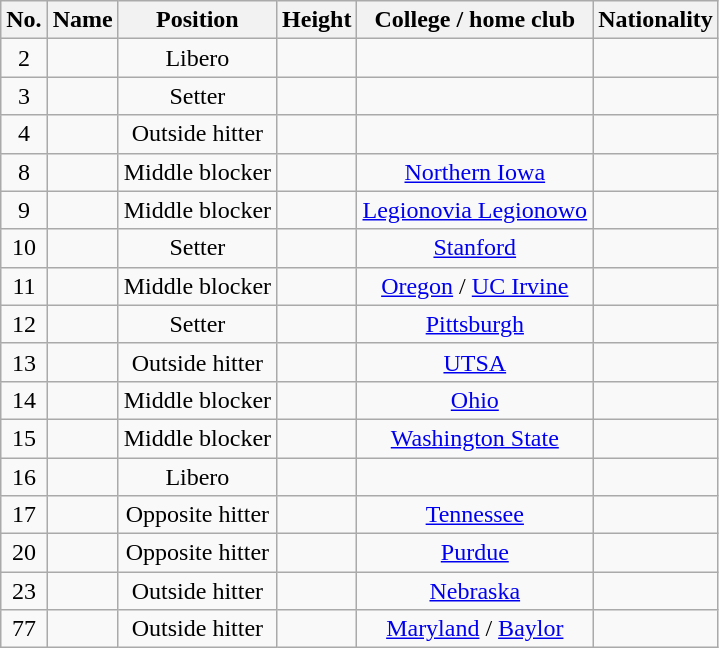<table class="wikitable sortable" style="font-size:100%; text-align:center;">
<tr>
<th>No.</th>
<th>Name</th>
<th>Position</th>
<th>Height</th>
<th>College / home club</th>
<th>Nationality</th>
</tr>
<tr>
<td>2</td>
<td></td>
<td>Libero</td>
<td></td>
<td></td>
<td></td>
</tr>
<tr>
<td>3</td>
<td></td>
<td>Setter</td>
<td></td>
<td></td>
<td></td>
</tr>
<tr>
<td>4</td>
<td></td>
<td>Outside hitter</td>
<td></td>
<td></td>
<td></td>
</tr>
<tr>
<td>8</td>
<td></td>
<td>Middle blocker</td>
<td></td>
<td><a href='#'>Northern Iowa</a></td>
<td></td>
</tr>
<tr>
<td>9</td>
<td></td>
<td>Middle blocker</td>
<td></td>
<td><a href='#'>Legionovia Legionowo</a></td>
<td></td>
</tr>
<tr>
<td>10</td>
<td></td>
<td>Setter</td>
<td></td>
<td><a href='#'>Stanford</a></td>
<td></td>
</tr>
<tr>
<td>11</td>
<td></td>
<td>Middle blocker</td>
<td></td>
<td><a href='#'>Oregon</a> / <a href='#'>UC Irvine</a></td>
<td></td>
</tr>
<tr>
<td>12</td>
<td></td>
<td>Setter</td>
<td></td>
<td><a href='#'>Pittsburgh</a></td>
<td></td>
</tr>
<tr>
<td>13</td>
<td></td>
<td>Outside hitter</td>
<td></td>
<td><a href='#'>UTSA</a></td>
<td></td>
</tr>
<tr>
<td>14</td>
<td></td>
<td>Middle blocker</td>
<td></td>
<td><a href='#'>Ohio</a></td>
<td></td>
</tr>
<tr>
<td>15</td>
<td></td>
<td>Middle blocker</td>
<td></td>
<td><a href='#'>Washington State</a></td>
<td></td>
</tr>
<tr>
<td>16</td>
<td></td>
<td>Libero</td>
<td></td>
<td></td>
<td></td>
</tr>
<tr>
<td>17</td>
<td></td>
<td>Opposite hitter</td>
<td></td>
<td><a href='#'>Tennessee</a></td>
<td></td>
</tr>
<tr>
<td>20</td>
<td></td>
<td>Opposite hitter</td>
<td></td>
<td><a href='#'>Purdue</a></td>
<td></td>
</tr>
<tr>
<td>23</td>
<td></td>
<td>Outside hitter</td>
<td></td>
<td><a href='#'>Nebraska</a></td>
<td></td>
</tr>
<tr>
<td>77</td>
<td></td>
<td>Outside hitter</td>
<td></td>
<td><a href='#'>Maryland</a> / <a href='#'>Baylor</a></td>
<td></td>
</tr>
</table>
